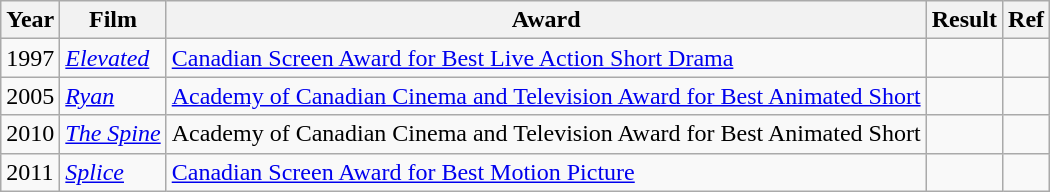<table class="wikitable">
<tr>
<th>Year</th>
<th>Film</th>
<th>Award</th>
<th>Result</th>
<th>Ref</th>
</tr>
<tr>
<td>1997</td>
<td><em><a href='#'>Elevated</a></em></td>
<td><a href='#'>Canadian Screen Award for Best Live Action Short Drama</a></td>
<td></td>
<td></td>
</tr>
<tr>
<td>2005</td>
<td><em><a href='#'>Ryan</a></em></td>
<td><a href='#'>Academy of Canadian Cinema and Television Award for Best Animated Short</a></td>
<td></td>
<td></td>
</tr>
<tr>
<td>2010</td>
<td><em><a href='#'>The Spine</a></em></td>
<td>Academy of Canadian Cinema and Television Award for Best Animated Short</td>
<td></td>
<td></td>
</tr>
<tr>
<td>2011</td>
<td><em><a href='#'>Splice</a></em></td>
<td><a href='#'>Canadian Screen Award for Best Motion Picture</a></td>
<td></td>
<td></td>
</tr>
</table>
